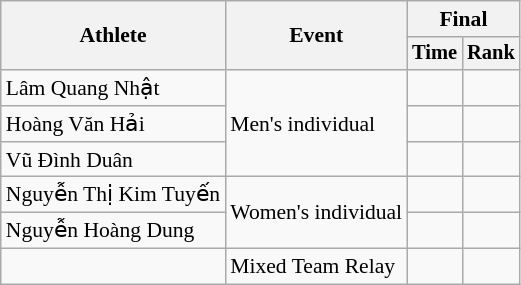<table class="wikitable" style="font-size:90%">
<tr>
<th rowspan="2">Athlete</th>
<th rowspan="2">Event</th>
<th colspan="2">Final</th>
</tr>
<tr style="font-size:95%">
<th>Time</th>
<th>Rank</th>
</tr>
<tr align="center">
<td align="left">Lâm Quang Nhật</td>
<td rowspan="3" align="left">Men's individual</td>
<td></td>
<td></td>
</tr>
<tr align="center">
<td align="left">Hoàng Văn Hải</td>
<td></td>
<td></td>
</tr>
<tr align="center">
<td align="left">Vũ Đình Duân</td>
<td></td>
<td></td>
</tr>
<tr align="center">
<td align="left">Nguyễn Thị Kim Tuyến</td>
<td rowspan="2" align="left">Women's individual</td>
<td></td>
<td></td>
</tr>
<tr align="center">
<td align="left">Nguyễn Hoàng Dung</td>
<td></td>
<td></td>
</tr>
<tr align="center">
<td align="left"></td>
<td rowspan=2 align="left">Mixed Team Relay</td>
<td></td>
<td></td>
</tr>
</table>
